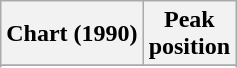<table class="wikitable plainrowheaders" style="text-align:center">
<tr>
<th scope="col">Chart (1990)</th>
<th scope="col">Peak<br>position</th>
</tr>
<tr>
</tr>
<tr>
</tr>
</table>
